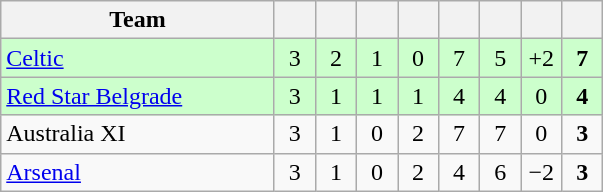<table class="wikitable" style="text-align:center;">
<tr>
<th width=175>Team</th>
<th width=20 abbr="Played"></th>
<th width=20 abbr="Won"></th>
<th width=20 abbr="Drawn"></th>
<th width=20 abbr="Lost"></th>
<th width=20 abbr="Goals for"></th>
<th width=20 abbr="Goals against"></th>
<th width=20 abbr="Goal difference"></th>
<th width=20 abbr="Points"></th>
</tr>
<tr bgcolor=#ccffcc>
<td align="left"> <a href='#'>Celtic</a></td>
<td>3</td>
<td>2</td>
<td>1</td>
<td>0</td>
<td>7</td>
<td>5</td>
<td>+2</td>
<td><strong>7</strong></td>
</tr>
<tr bgcolor=#ccffcc>
<td align="left"> <a href='#'>Red Star Belgrade</a></td>
<td>3</td>
<td>1</td>
<td>1</td>
<td>1</td>
<td>4</td>
<td>4</td>
<td>0</td>
<td><strong>4</strong></td>
</tr>
<tr>
<td align="left"> Australia XI</td>
<td>3</td>
<td>1</td>
<td>0</td>
<td>2</td>
<td>7</td>
<td>7</td>
<td>0</td>
<td><strong>3</strong></td>
</tr>
<tr>
<td align="left"> <a href='#'>Arsenal</a></td>
<td>3</td>
<td>1</td>
<td>0</td>
<td>2</td>
<td>4</td>
<td>6</td>
<td>−2</td>
<td><strong>3</strong></td>
</tr>
</table>
